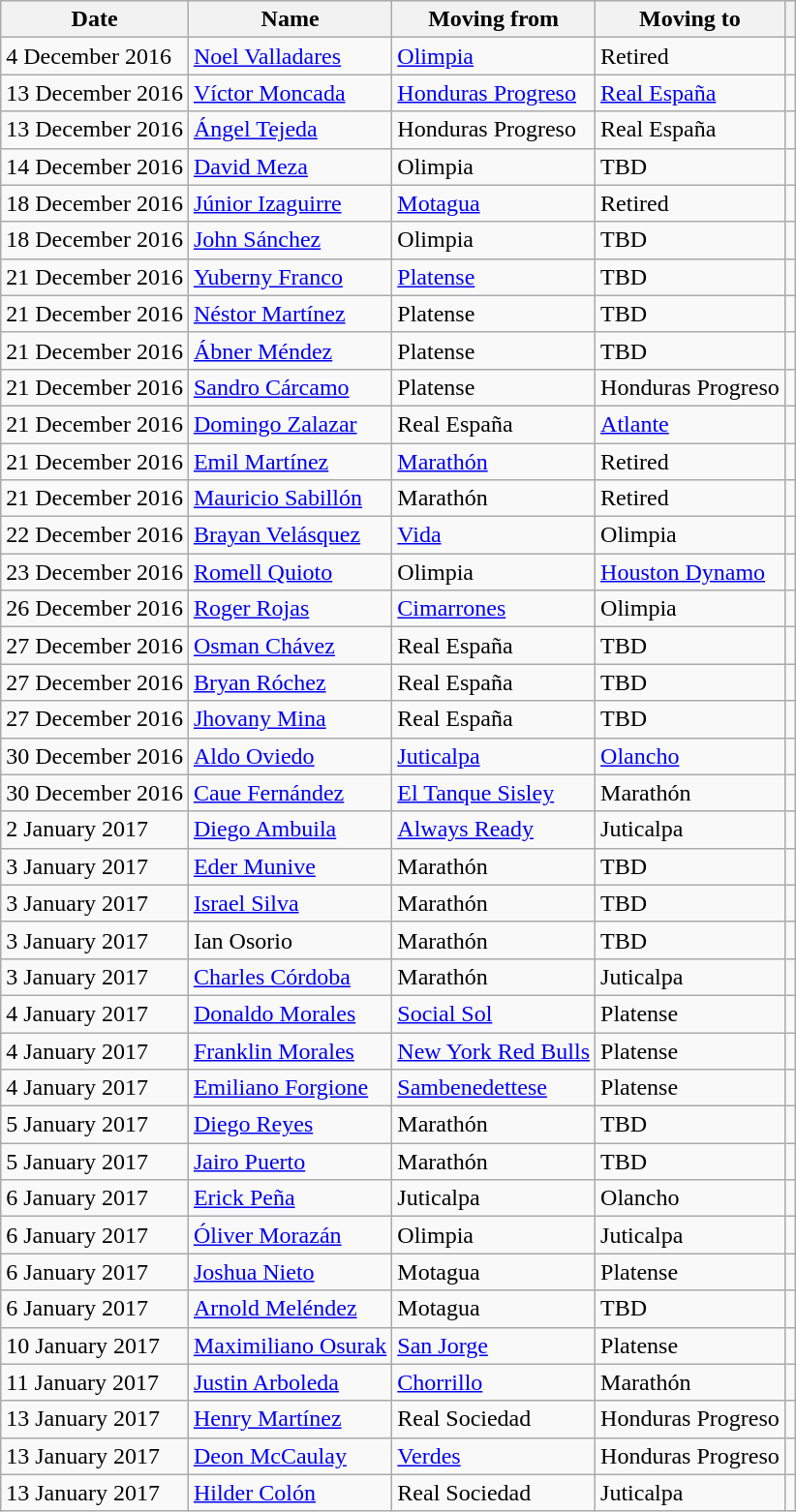<table class="wikitable">
<tr>
<th>Date</th>
<th>Name</th>
<th>Moving from</th>
<th>Moving to</th>
<th></th>
</tr>
<tr>
<td>4 December 2016</td>
<td> <a href='#'>Noel Valladares</a></td>
<td> <a href='#'>Olimpia</a></td>
<td>Retired</td>
<td></td>
</tr>
<tr>
<td>13 December 2016</td>
<td> <a href='#'>Víctor Moncada</a></td>
<td> <a href='#'>Honduras Progreso</a></td>
<td> <a href='#'>Real España</a></td>
<td></td>
</tr>
<tr>
<td>13 December 2016</td>
<td> <a href='#'>Ángel Tejeda</a></td>
<td> Honduras Progreso</td>
<td> Real España</td>
<td></td>
</tr>
<tr>
<td>14 December 2016</td>
<td> <a href='#'>David Meza</a></td>
<td> Olimpia</td>
<td>TBD</td>
<td></td>
</tr>
<tr>
<td>18 December 2016</td>
<td> <a href='#'>Júnior Izaguirre</a></td>
<td> <a href='#'>Motagua</a></td>
<td>Retired</td>
<td></td>
</tr>
<tr>
<td>18 December 2016</td>
<td> <a href='#'>John Sánchez</a></td>
<td> Olimpia</td>
<td>TBD</td>
<td></td>
</tr>
<tr>
<td>21 December 2016</td>
<td> <a href='#'>Yuberny Franco</a></td>
<td> <a href='#'>Platense</a></td>
<td>TBD</td>
<td></td>
</tr>
<tr>
<td>21 December 2016</td>
<td> <a href='#'>Néstor Martínez</a></td>
<td> Platense</td>
<td>TBD</td>
<td></td>
</tr>
<tr>
<td>21 December 2016</td>
<td> <a href='#'>Ábner Méndez</a></td>
<td> Platense</td>
<td>TBD</td>
<td></td>
</tr>
<tr>
<td>21 December 2016</td>
<td> <a href='#'>Sandro Cárcamo</a></td>
<td> Platense</td>
<td> Honduras Progreso</td>
<td></td>
</tr>
<tr>
<td>21 December 2016</td>
<td> <a href='#'>Domingo Zalazar</a></td>
<td> Real España</td>
<td> <a href='#'>Atlante</a></td>
<td></td>
</tr>
<tr>
<td>21 December 2016</td>
<td> <a href='#'>Emil Martínez</a></td>
<td> <a href='#'>Marathón</a></td>
<td>Retired</td>
<td></td>
</tr>
<tr>
<td>21 December 2016</td>
<td> <a href='#'>Mauricio Sabillón</a></td>
<td> Marathón</td>
<td>Retired</td>
<td></td>
</tr>
<tr>
<td>22 December 2016</td>
<td> <a href='#'>Brayan Velásquez</a></td>
<td> <a href='#'>Vida</a></td>
<td> Olimpia</td>
<td></td>
</tr>
<tr>
<td>23 December 2016</td>
<td> <a href='#'>Romell Quioto</a></td>
<td> Olimpia</td>
<td> <a href='#'>Houston Dynamo</a></td>
<td></td>
</tr>
<tr>
<td>26 December 2016</td>
<td> <a href='#'>Roger Rojas</a></td>
<td> <a href='#'>Cimarrones</a></td>
<td> Olimpia</td>
<td></td>
</tr>
<tr>
<td>27 December 2016</td>
<td> <a href='#'>Osman Chávez</a></td>
<td> Real España</td>
<td>TBD</td>
<td></td>
</tr>
<tr>
<td>27 December 2016</td>
<td> <a href='#'>Bryan Róchez</a></td>
<td> Real España</td>
<td>TBD</td>
<td></td>
</tr>
<tr>
<td>27 December 2016</td>
<td> <a href='#'>Jhovany Mina</a></td>
<td> Real España</td>
<td>TBD</td>
<td></td>
</tr>
<tr>
<td>30 December 2016</td>
<td> <a href='#'>Aldo Oviedo</a></td>
<td> <a href='#'>Juticalpa</a></td>
<td> <a href='#'>Olancho</a></td>
<td></td>
</tr>
<tr>
<td>30 December 2016</td>
<td> <a href='#'>Caue Fernández</a></td>
<td> <a href='#'>El Tanque Sisley</a></td>
<td> Marathón</td>
<td></td>
</tr>
<tr>
<td>2 January 2017</td>
<td> <a href='#'>Diego Ambuila</a></td>
<td> <a href='#'>Always Ready</a></td>
<td> Juticalpa</td>
<td></td>
</tr>
<tr>
<td>3 January 2017</td>
<td> <a href='#'>Eder Munive</a></td>
<td> Marathón</td>
<td>TBD</td>
<td></td>
</tr>
<tr>
<td>3 January 2017</td>
<td> <a href='#'>Israel Silva</a></td>
<td> Marathón</td>
<td>TBD</td>
<td></td>
</tr>
<tr>
<td>3 January 2017</td>
<td> Ian Osorio</td>
<td> Marathón</td>
<td>TBD</td>
<td></td>
</tr>
<tr>
<td>3 January 2017</td>
<td> <a href='#'>Charles Córdoba</a></td>
<td> Marathón</td>
<td> Juticalpa</td>
<td></td>
</tr>
<tr>
<td>4 January 2017</td>
<td> <a href='#'>Donaldo Morales</a></td>
<td> <a href='#'>Social Sol</a></td>
<td> Platense</td>
<td></td>
</tr>
<tr>
<td>4 January 2017</td>
<td> <a href='#'>Franklin Morales</a></td>
<td> <a href='#'>New York Red Bulls</a></td>
<td> Platense</td>
<td></td>
</tr>
<tr>
<td>4 January 2017</td>
<td> <a href='#'>Emiliano Forgione</a></td>
<td> <a href='#'>Sambenedettese</a></td>
<td> Platense</td>
<td></td>
</tr>
<tr>
<td>5 January 2017</td>
<td> <a href='#'>Diego Reyes</a></td>
<td> Marathón</td>
<td>TBD</td>
<td></td>
</tr>
<tr>
<td>5 January 2017</td>
<td> <a href='#'>Jairo Puerto</a></td>
<td> Marathón</td>
<td>TBD</td>
<td></td>
</tr>
<tr>
<td>6 January 2017</td>
<td> <a href='#'>Erick Peña</a></td>
<td> Juticalpa</td>
<td> Olancho</td>
<td></td>
</tr>
<tr>
<td>6 January 2017</td>
<td> <a href='#'>Óliver Morazán</a></td>
<td> Olimpia</td>
<td> Juticalpa</td>
<td></td>
</tr>
<tr>
<td>6 January 2017</td>
<td> <a href='#'>Joshua Nieto</a></td>
<td> Motagua</td>
<td> Platense</td>
<td></td>
</tr>
<tr>
<td>6 January 2017</td>
<td> <a href='#'>Arnold Meléndez</a></td>
<td> Motagua</td>
<td>TBD</td>
<td></td>
</tr>
<tr>
<td>10 January 2017</td>
<td> <a href='#'>Maximiliano Osurak</a></td>
<td> <a href='#'>San Jorge</a></td>
<td> Platense</td>
<td></td>
</tr>
<tr>
<td>11 January 2017</td>
<td> <a href='#'>Justin Arboleda</a></td>
<td> <a href='#'>Chorrillo</a></td>
<td> Marathón</td>
<td></td>
</tr>
<tr>
<td>13 January 2017</td>
<td> <a href='#'>Henry Martínez</a></td>
<td> Real Sociedad</td>
<td> Honduras Progreso</td>
<td></td>
</tr>
<tr>
<td>13 January 2017</td>
<td> <a href='#'>Deon McCaulay</a></td>
<td> <a href='#'>Verdes</a></td>
<td> Honduras Progreso</td>
<td></td>
</tr>
<tr>
<td>13 January 2017</td>
<td> <a href='#'>Hilder Colón</a></td>
<td> Real Sociedad</td>
<td> Juticalpa</td>
<td></td>
</tr>
</table>
